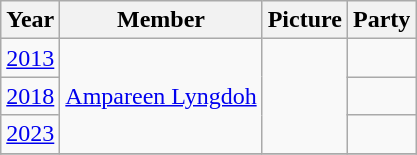<table class="wikitable sortable">
<tr>
<th>Year</th>
<th>Member</th>
<th>Picture</th>
<th colspan="2">Party</th>
</tr>
<tr>
<td><a href='#'>2013</a></td>
<td rowspan=3><a href='#'>Ampareen Lyngdoh</a></td>
<td rowspan=3></td>
<td></td>
</tr>
<tr>
<td><a href='#'>2018</a></td>
</tr>
<tr>
<td><a href='#'>2023</a></td>
<td></td>
</tr>
<tr>
</tr>
</table>
